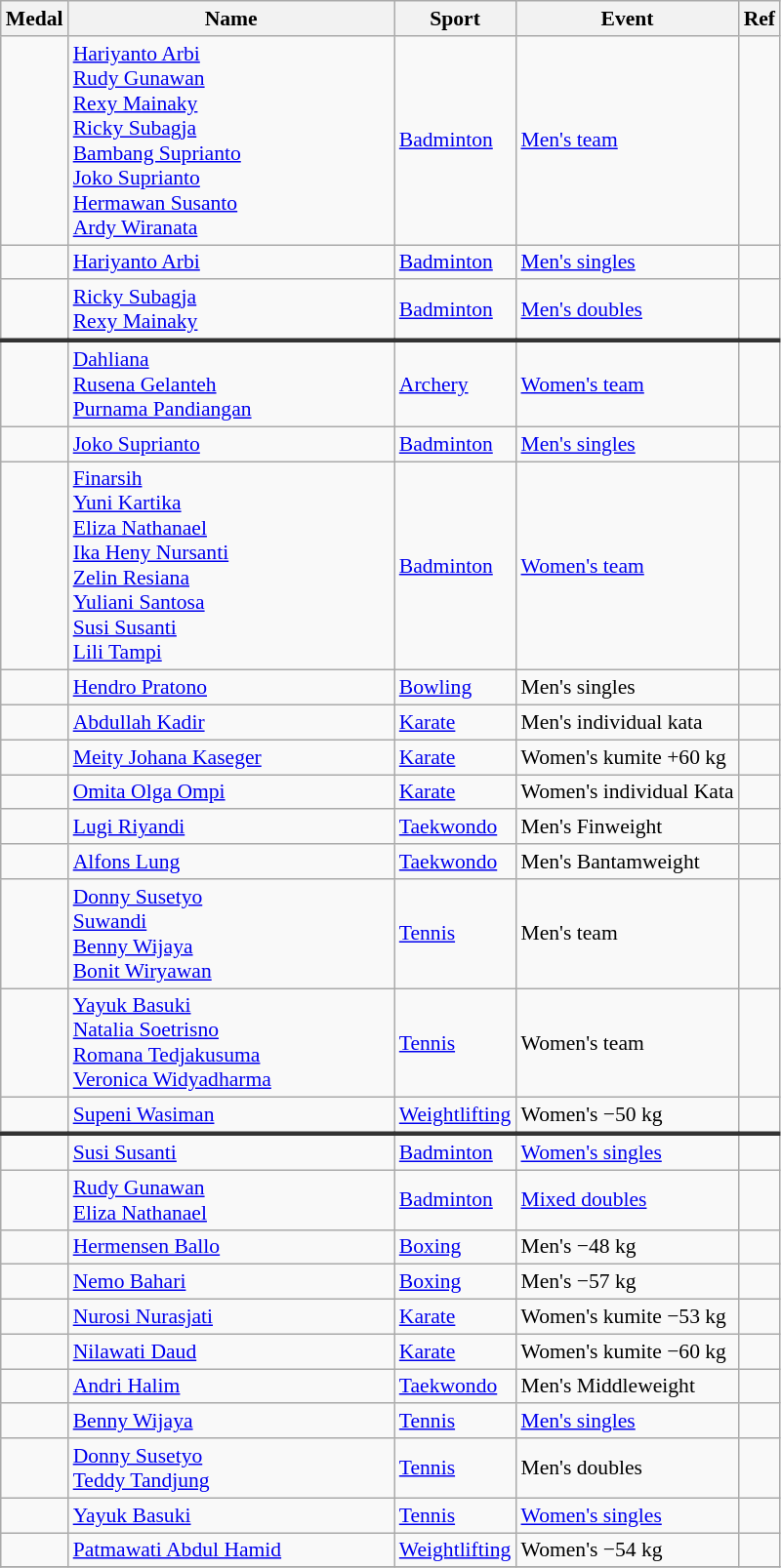<table class="wikitable sortable" style="font-size:90%">
<tr>
<th>Medal</th>
<th style="width:15em">Name</th>
<th>Sport</th>
<th>Event</th>
<th>Ref</th>
</tr>
<tr>
<td></td>
<td><a href='#'>Hariyanto Arbi</a><br><a href='#'>Rudy Gunawan</a><br><a href='#'>Rexy Mainaky</a><br><a href='#'>Ricky Subagja</a><br><a href='#'>Bambang Suprianto</a><br><a href='#'>Joko Suprianto</a><br><a href='#'>Hermawan Susanto</a><br><a href='#'>Ardy Wiranata</a></td>
<td> <a href='#'>Badminton</a></td>
<td><a href='#'>Men's team</a></td>
<td align="center"></td>
</tr>
<tr>
<td></td>
<td><a href='#'>Hariyanto Arbi</a></td>
<td> <a href='#'>Badminton</a></td>
<td><a href='#'>Men's singles</a></td>
<td align="center"></td>
</tr>
<tr>
<td></td>
<td><a href='#'>Ricky Subagja</a> <br> <a href='#'>Rexy Mainaky</a></td>
<td> <a href='#'>Badminton</a></td>
<td><a href='#'>Men's doubles</a></td>
<td align="center"></td>
</tr>
<tr style="border-top: 3px solid #333333;">
<td></td>
<td><a href='#'>Dahliana</a><br><a href='#'>Rusena Gelanteh</a><br><a href='#'>Purnama Pandiangan</a></td>
<td> <a href='#'>Archery</a></td>
<td><a href='#'>Women's team</a></td>
<td align="center"></td>
</tr>
<tr>
<td></td>
<td><a href='#'>Joko Suprianto</a></td>
<td> <a href='#'>Badminton</a></td>
<td><a href='#'>Men's singles</a></td>
<td align="center"></td>
</tr>
<tr>
<td></td>
<td><a href='#'>Finarsih</a><br><a href='#'>Yuni Kartika</a><br><a href='#'>Eliza Nathanael</a><br><a href='#'>Ika Heny Nursanti</a><br><a href='#'>Zelin Resiana</a><br><a href='#'>Yuliani Santosa</a><br><a href='#'>Susi Susanti</a><br><a href='#'>Lili Tampi</a></td>
<td>  <a href='#'>Badminton</a></td>
<td><a href='#'>Women's team</a></td>
<td align="center"></td>
</tr>
<tr>
<td></td>
<td><a href='#'>Hendro Pratono</a></td>
<td> <a href='#'>Bowling</a></td>
<td>Men's singles</td>
<td align="center"></td>
</tr>
<tr>
<td></td>
<td><a href='#'>Abdullah Kadir</a></td>
<td> <a href='#'>Karate</a></td>
<td>Men's individual kata</td>
<td align="center"></td>
</tr>
<tr>
<td></td>
<td><a href='#'>Meity Johana Kaseger</a></td>
<td> <a href='#'>Karate</a></td>
<td>Women's kumite +60 kg</td>
<td align="center"></td>
</tr>
<tr>
<td></td>
<td><a href='#'>Omita Olga Ompi</a></td>
<td> <a href='#'>Karate</a></td>
<td>Women's individual Kata</td>
<td align="center"></td>
</tr>
<tr>
<td></td>
<td><a href='#'>Lugi Riyandi</a></td>
<td> <a href='#'>Taekwondo</a></td>
<td>Men's Finweight</td>
<td align="center"></td>
</tr>
<tr>
<td></td>
<td><a href='#'>Alfons Lung</a></td>
<td> <a href='#'>Taekwondo</a></td>
<td>Men's Bantamweight</td>
<td align="center"></td>
</tr>
<tr>
<td></td>
<td><a href='#'>Donny Susetyo</a><br><a href='#'>Suwandi</a><br><a href='#'>Benny Wijaya</a><br><a href='#'>Bonit Wiryawan</a></td>
<td> <a href='#'>Tennis</a></td>
<td>Men's team</td>
<td align="center"></td>
</tr>
<tr>
<td></td>
<td><a href='#'>Yayuk Basuki</a><br><a href='#'>Natalia Soetrisno</a><br><a href='#'>Romana Tedjakusuma</a><br><a href='#'>Veronica Widyadharma</a></td>
<td> <a href='#'>Tennis</a></td>
<td>Women's team</td>
<td align="center"></td>
</tr>
<tr>
<td></td>
<td><a href='#'>Supeni Wasiman</a></td>
<td> <a href='#'>Weightlifting</a></td>
<td>Women's −50 kg</td>
<td align="center"></td>
</tr>
<tr style="border-top: 3px solid #333333;">
<td></td>
<td><a href='#'>Susi Susanti</a></td>
<td> <a href='#'>Badminton</a></td>
<td><a href='#'>Women's singles</a></td>
<td align="center"></td>
</tr>
<tr>
<td></td>
<td><a href='#'>Rudy Gunawan</a><br><a href='#'>Eliza Nathanael</a></td>
<td> <a href='#'>Badminton</a></td>
<td><a href='#'>Mixed doubles</a></td>
<td align="center"></td>
</tr>
<tr>
<td></td>
<td><a href='#'>Hermensen Ballo</a></td>
<td> <a href='#'>Boxing</a></td>
<td>Men's −48 kg</td>
<td align="center"></td>
</tr>
<tr>
<td></td>
<td><a href='#'>Nemo Bahari</a></td>
<td>  <a href='#'>Boxing</a></td>
<td>Men's −57 kg</td>
<td align="center"></td>
</tr>
<tr>
<td></td>
<td><a href='#'>Nurosi Nurasjati</a></td>
<td> <a href='#'>Karate</a></td>
<td>Women's kumite −53 kg</td>
<td align="center"></td>
</tr>
<tr>
<td></td>
<td><a href='#'>Nilawati Daud</a></td>
<td> <a href='#'>Karate</a></td>
<td>Women's kumite −60 kg</td>
<td align="center"></td>
</tr>
<tr>
<td></td>
<td><a href='#'>Andri Halim</a></td>
<td> <a href='#'>Taekwondo</a></td>
<td>Men's Middleweight</td>
<td align="center"></td>
</tr>
<tr>
<td></td>
<td><a href='#'>Benny Wijaya</a></td>
<td> <a href='#'>Tennis</a></td>
<td><a href='#'>Men's singles</a></td>
<td align="center"></td>
</tr>
<tr>
<td></td>
<td><a href='#'>Donny Susetyo</a><br><a href='#'>Teddy Tandjung</a></td>
<td> <a href='#'>Tennis</a></td>
<td>Men's doubles</td>
<td align="center"></td>
</tr>
<tr>
<td></td>
<td><a href='#'>Yayuk Basuki</a></td>
<td> <a href='#'>Tennis</a></td>
<td><a href='#'>Women's singles</a></td>
<td align="center"></td>
</tr>
<tr>
<td></td>
<td><a href='#'>Patmawati Abdul Hamid</a></td>
<td> <a href='#'>Weightlifting</a></td>
<td>Women's −54 kg</td>
<td align="center"></td>
</tr>
<tr>
</tr>
</table>
